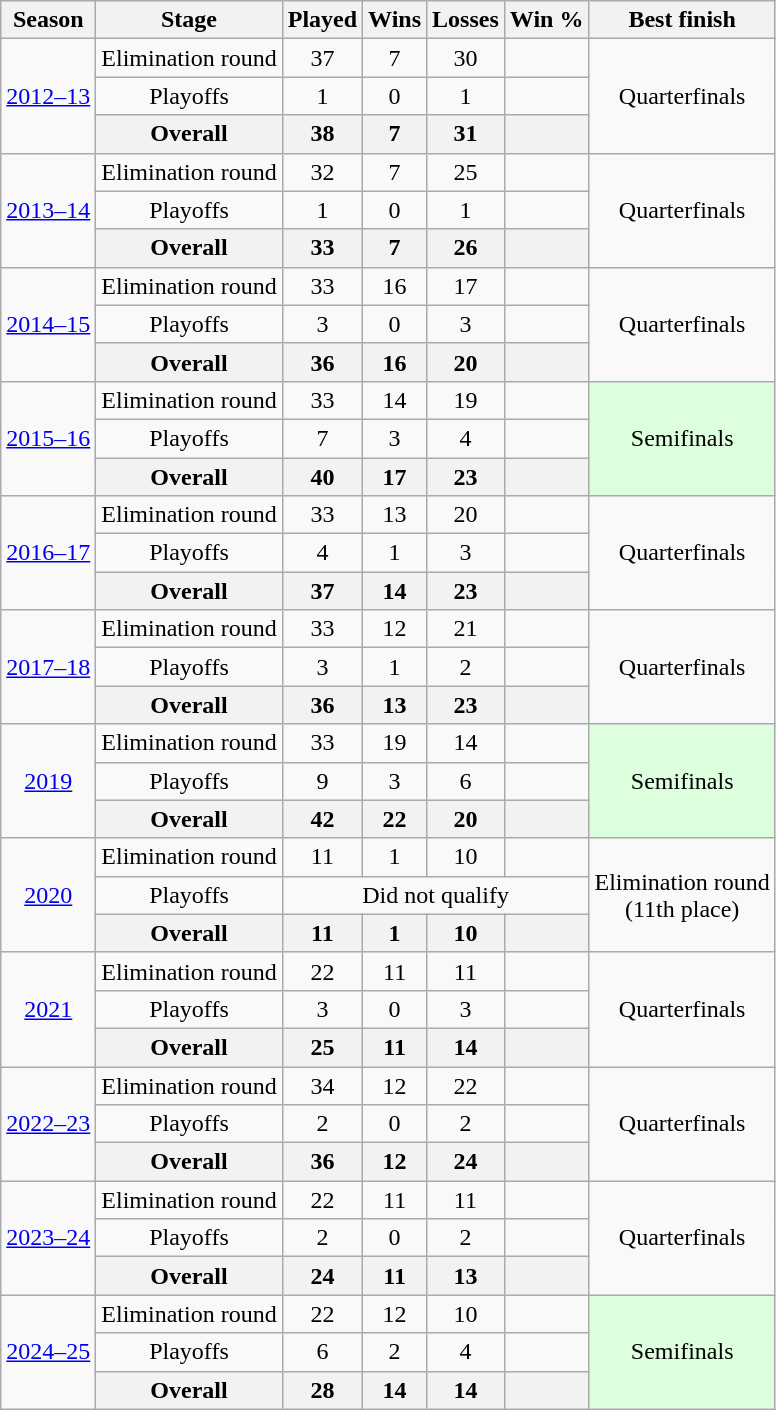<table class="wikitable" style="text-align:center">
<tr>
<th>Season</th>
<th>Stage</th>
<th>Played</th>
<th>Wins</th>
<th>Losses</th>
<th>Win %</th>
<th>Best finish</th>
</tr>
<tr>
<td rowspan=3><a href='#'>2012–13</a> <br> </td>
<td>Elimination round</td>
<td>37</td>
<td>7</td>
<td>30</td>
<td></td>
<td rowspan=3>Quarterfinals</td>
</tr>
<tr>
<td>Playoffs</td>
<td>1</td>
<td>0</td>
<td>1</td>
<td></td>
</tr>
<tr>
<th>Overall</th>
<th>38</th>
<th>7</th>
<th>31</th>
<th></th>
</tr>
<tr>
<td rowspan=3><a href='#'>2013–14</a> <br> </td>
<td>Elimination round</td>
<td>32</td>
<td>7</td>
<td>25</td>
<td></td>
<td rowspan=3>Quarterfinals</td>
</tr>
<tr>
<td>Playoffs</td>
<td>1</td>
<td>0</td>
<td>1</td>
<td></td>
</tr>
<tr>
<th>Overall</th>
<th>33</th>
<th>7</th>
<th>26</th>
<th></th>
</tr>
<tr>
<td rowspan=3><a href='#'>2014–15</a> <br> </td>
<td>Elimination round</td>
<td>33</td>
<td>16</td>
<td>17</td>
<td></td>
<td rowspan=3>Quarterfinals</td>
</tr>
<tr>
<td>Playoffs</td>
<td>3</td>
<td>0</td>
<td>3</td>
<td></td>
</tr>
<tr>
<th>Overall</th>
<th>36</th>
<th>16</th>
<th>20</th>
<th></th>
</tr>
<tr>
<td rowspan=3><a href='#'>2015–16</a> <br> </td>
<td>Elimination round</td>
<td>33</td>
<td>14</td>
<td>19</td>
<td></td>
<td rowspan=3 bgcolor="#DDFFDD">Semifinals</td>
</tr>
<tr>
<td>Playoffs</td>
<td>7</td>
<td>3</td>
<td>4</td>
<td></td>
</tr>
<tr>
<th>Overall</th>
<th>40</th>
<th>17</th>
<th>23</th>
<th></th>
</tr>
<tr>
<td rowspan=3><a href='#'>2016–17</a> <br> </td>
<td>Elimination round</td>
<td>33</td>
<td>13</td>
<td>20</td>
<td></td>
<td rowspan=3>Quarterfinals</td>
</tr>
<tr>
<td>Playoffs</td>
<td>4</td>
<td>1</td>
<td>3</td>
<td></td>
</tr>
<tr>
<th>Overall</th>
<th>37</th>
<th>14</th>
<th>23</th>
<th></th>
</tr>
<tr>
<td rowspan=3><a href='#'>2017–18</a> <br> </td>
<td>Elimination round</td>
<td>33</td>
<td>12</td>
<td>21</td>
<td></td>
<td rowspan=3>Quarterfinals</td>
</tr>
<tr>
<td>Playoffs</td>
<td>3</td>
<td>1</td>
<td>2</td>
<td></td>
</tr>
<tr>
<th>Overall</th>
<th>36</th>
<th>13</th>
<th>23</th>
<th></th>
</tr>
<tr>
<td rowspan=3><a href='#'>2019</a> <br> </td>
<td>Elimination round</td>
<td>33</td>
<td>19</td>
<td>14</td>
<td></td>
<td rowspan=3 bgcolor="#DDFFDD">Semifinals</td>
</tr>
<tr>
<td>Playoffs</td>
<td>9</td>
<td>3</td>
<td>6</td>
<td></td>
</tr>
<tr>
<th>Overall</th>
<th>42</th>
<th>22</th>
<th>20</th>
<th></th>
</tr>
<tr>
<td rowspan=3><a href='#'>2020</a> <br> </td>
<td>Elimination round</td>
<td>11</td>
<td>1</td>
<td>10</td>
<td></td>
<td rowspan=3>Elimination round <br> (11th place)</td>
</tr>
<tr>
<td>Playoffs</td>
<td colspan=4>Did not qualify</td>
</tr>
<tr>
<th>Overall</th>
<th>11</th>
<th>1</th>
<th>10</th>
<th></th>
</tr>
<tr>
<td rowspan=3><a href='#'>2021</a> <br> </td>
<td>Elimination round</td>
<td>22</td>
<td>11</td>
<td>11</td>
<td></td>
<td rowspan=3>Quarterfinals</td>
</tr>
<tr>
<td>Playoffs</td>
<td>3</td>
<td>0</td>
<td>3</td>
<td></td>
</tr>
<tr>
<th>Overall</th>
<th>25</th>
<th>11</th>
<th>14</th>
<th></th>
</tr>
<tr>
<td rowspan=3><a href='#'>2022–23</a> <br> </td>
<td>Elimination round</td>
<td>34</td>
<td>12</td>
<td>22</td>
<td></td>
<td rowspan=3>Quarterfinals</td>
</tr>
<tr>
<td>Playoffs</td>
<td>2</td>
<td>0</td>
<td>2</td>
<td></td>
</tr>
<tr>
<th>Overall</th>
<th>36</th>
<th>12</th>
<th>24</th>
<th></th>
</tr>
<tr>
<td rowspan=3><a href='#'>2023–24</a> <br> </td>
<td>Elimination round</td>
<td>22</td>
<td>11</td>
<td>11</td>
<td></td>
<td rowspan=3>Quarterfinals</td>
</tr>
<tr>
<td>Playoffs</td>
<td>2</td>
<td>0</td>
<td>2</td>
<td></td>
</tr>
<tr>
<th>Overall</th>
<th>24</th>
<th>11</th>
<th>13</th>
<th></th>
</tr>
<tr>
<td rowspan=3><a href='#'>2024–25</a> <br> </td>
<td>Elimination round</td>
<td>22</td>
<td>12</td>
<td>10</td>
<td></td>
<td rowspan=3 bgcolor="#DDFFDD">Semifinals</td>
</tr>
<tr>
<td>Playoffs</td>
<td>6</td>
<td>2</td>
<td>4</td>
<td></td>
</tr>
<tr>
<th>Overall</th>
<th>28</th>
<th>14</th>
<th>14</th>
<th></th>
</tr>
</table>
